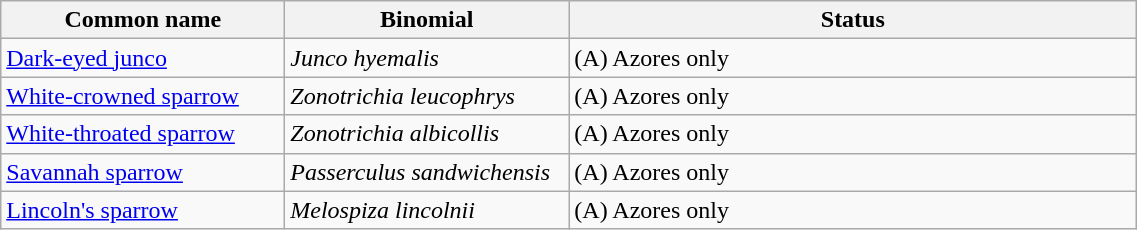<table width=60% class="wikitable">
<tr>
<th width=15%>Common name</th>
<th width=15%>Binomial</th>
<th width=30%>Status</th>
</tr>
<tr>
<td><a href='#'>Dark-eyed junco</a></td>
<td><em>Junco hyemalis</em></td>
<td>(A) Azores only</td>
</tr>
<tr>
<td><a href='#'>White-crowned sparrow</a></td>
<td><em>Zonotrichia leucophrys</em></td>
<td>(A) Azores only</td>
</tr>
<tr>
<td><a href='#'>White-throated sparrow</a></td>
<td><em>Zonotrichia albicollis</em></td>
<td>(A) Azores only</td>
</tr>
<tr>
<td><a href='#'>Savannah sparrow</a></td>
<td><em>Passerculus sandwichensis</em></td>
<td>(A) Azores only</td>
</tr>
<tr>
<td><a href='#'>Lincoln's sparrow</a></td>
<td><em>Melospiza lincolnii</em></td>
<td>(A) Azores only</td>
</tr>
</table>
